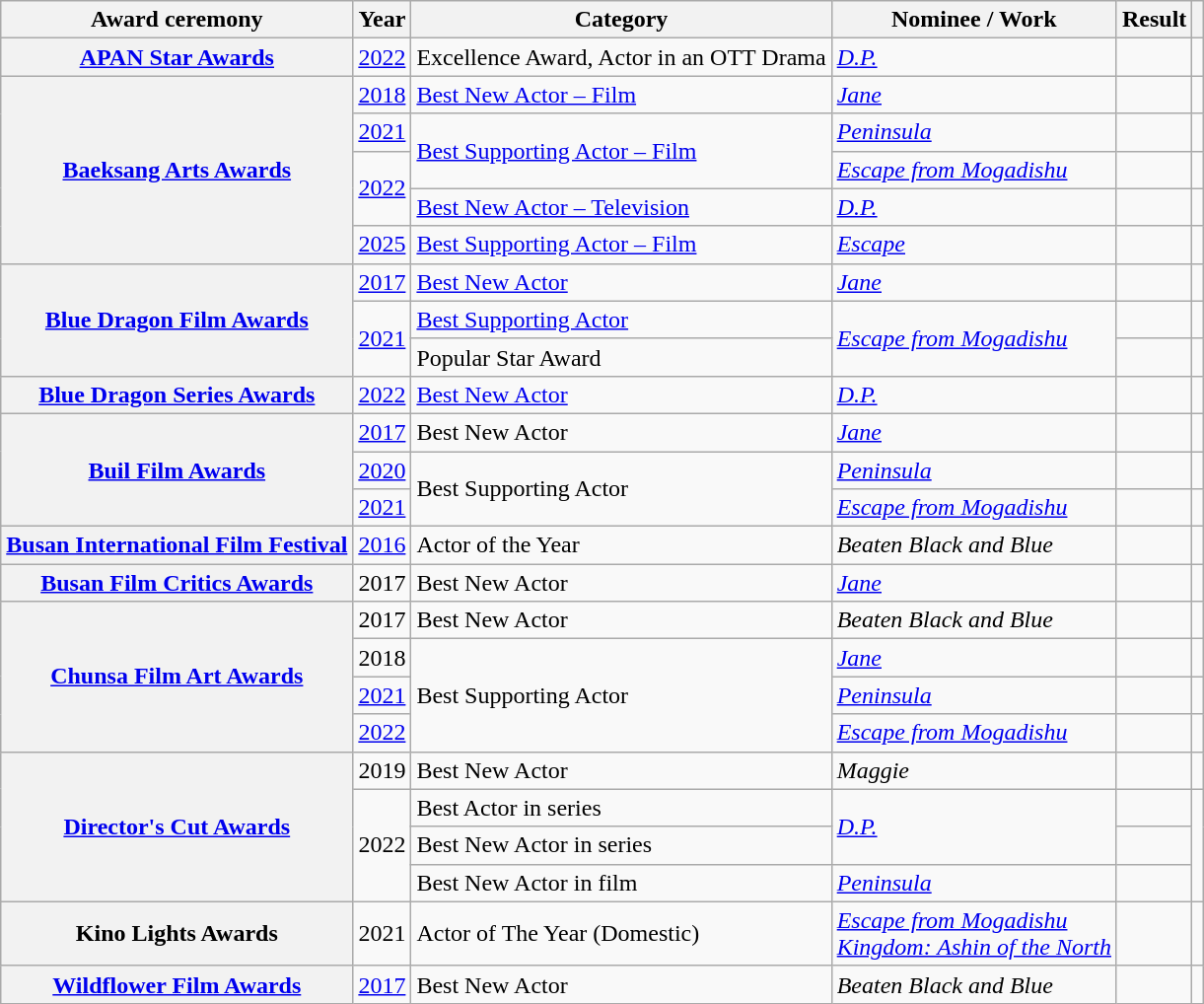<table class="wikitable plainrowheaders sortable">
<tr>
<th scope="col">Award ceremony</th>
<th scope="col">Year</th>
<th scope="col">Category</th>
<th scope="col">Nominee / Work</th>
<th scope="col">Result</th>
<th scope="col" class="unsortable"></th>
</tr>
<tr>
<th scope="row"><a href='#'>APAN Star Awards</a></th>
<td style="text-align:center"><a href='#'>2022</a></td>
<td>Excellence Award, Actor in an OTT Drama</td>
<td><em><a href='#'>D.P.</a></em></td>
<td></td>
<td style="text-align:center"></td>
</tr>
<tr>
<th scope="row"  rowspan="5"><a href='#'>Baeksang Arts Awards</a></th>
<td style="text-align:center"><a href='#'>2018</a></td>
<td><a href='#'>Best New Actor – Film</a></td>
<td><em><a href='#'>Jane</a></em></td>
<td></td>
<td style="text-align:center"></td>
</tr>
<tr>
<td style="text-align:center"><a href='#'>2021</a></td>
<td rowspan="2"><a href='#'>Best Supporting Actor – Film</a></td>
<td><em><a href='#'>Peninsula</a></em></td>
<td></td>
<td style="text-align:center"></td>
</tr>
<tr>
<td rowspan="2" style="text-align:center"><a href='#'>2022</a></td>
<td><em><a href='#'>Escape from Mogadishu</a></em></td>
<td></td>
<td style="text-align:center"></td>
</tr>
<tr>
<td><a href='#'>Best New Actor – Television</a></td>
<td><em><a href='#'>D.P.</a></em></td>
<td></td>
<td style="text-align:center"></td>
</tr>
<tr>
<td style="text-align:center"><a href='#'>2025</a></td>
<td><a href='#'>Best Supporting Actor – Film</a></td>
<td><em><a href='#'>Escape</a></em></td>
<td></td>
<td style="text-align:center"></td>
</tr>
<tr>
<th scope="row"  rowspan="3"><a href='#'>Blue Dragon Film Awards</a></th>
<td style="text-align:center"><a href='#'>2017</a></td>
<td><a href='#'>Best New Actor</a></td>
<td><em><a href='#'>Jane</a></em></td>
<td></td>
<td style="text-align:center"></td>
</tr>
<tr>
<td rowspan="2" style="text-align:center"><a href='#'>2021</a></td>
<td><a href='#'>Best Supporting Actor</a></td>
<td rowspan="2"><em><a href='#'>Escape from Mogadishu</a></em></td>
<td></td>
<td style="text-align:center"></td>
</tr>
<tr>
<td>Popular Star Award</td>
<td></td>
<td style="text-align:center"></td>
</tr>
<tr>
<th scope="row"><a href='#'>Blue Dragon Series Awards</a></th>
<td style="text-align:center"><a href='#'>2022</a></td>
<td><a href='#'>Best New Actor</a></td>
<td><em><a href='#'>D.P.</a></em></td>
<td></td>
<td style="text-align:center"></td>
</tr>
<tr>
<th scope="row"  rowspan="3"><a href='#'>Buil Film Awards</a></th>
<td style="text-align:center"><a href='#'>2017</a></td>
<td>Best New Actor</td>
<td><em><a href='#'>Jane</a></em></td>
<td></td>
<td style="text-align:center"></td>
</tr>
<tr>
<td style="text-align:center"><a href='#'>2020</a></td>
<td rowspan="2">Best Supporting Actor</td>
<td><em><a href='#'>Peninsula</a></em></td>
<td></td>
<td style="text-align:center"></td>
</tr>
<tr>
<td style="text-align:center"><a href='#'>2021</a></td>
<td><em><a href='#'>Escape from Mogadishu</a></em></td>
<td></td>
<td style="text-align:center"></td>
</tr>
<tr>
<th scope="row"><a href='#'>Busan International Film Festival</a></th>
<td style="text-align:center"><a href='#'>2016</a></td>
<td>Actor of the Year</td>
<td><em>Beaten Black and Blue</em></td>
<td></td>
<td style="text-align:center"></td>
</tr>
<tr>
<th scope="row"><a href='#'>Busan Film Critics Awards</a></th>
<td style="text-align:center">2017</td>
<td>Best New Actor</td>
<td><em><a href='#'>Jane</a></em></td>
<td></td>
<td style="text-align:center"></td>
</tr>
<tr>
<th scope="row"  rowspan="4"><a href='#'>Chunsa Film Art Awards</a></th>
<td style="text-align:center">2017</td>
<td>Best New Actor</td>
<td><em>Beaten Black and Blue </em></td>
<td></td>
<td style="text-align:center"></td>
</tr>
<tr>
<td style="text-align:center">2018</td>
<td rowspan="3">Best Supporting Actor</td>
<td><em><a href='#'>Jane</a></em></td>
<td></td>
<td style="text-align:center"></td>
</tr>
<tr>
<td style="text-align:center"><a href='#'>2021</a></td>
<td><em><a href='#'>Peninsula</a></em></td>
<td></td>
<td style="text-align:center"></td>
</tr>
<tr>
<td style="text-align:center"><a href='#'>2022</a></td>
<td><em><a href='#'>Escape from Mogadishu</a></em></td>
<td></td>
<td style="text-align:center"></td>
</tr>
<tr>
<th scope="row" rowspan="4"><a href='#'>Director's Cut Awards</a></th>
<td style="text-align:center">2019</td>
<td>Best New Actor</td>
<td><em>Maggie</em></td>
<td></td>
<td style="text-align:center"></td>
</tr>
<tr>
<td rowspan="3" style="text-align:center">2022</td>
<td>Best Actor in series</td>
<td rowspan="2"><em><a href='#'>D.P.</a></em></td>
<td></td>
<td rowspan="3" style="text-align:center"></td>
</tr>
<tr>
<td>Best New Actor in series</td>
<td></td>
</tr>
<tr>
<td>Best New Actor in film</td>
<td><em><a href='#'>Peninsula</a></em></td>
<td></td>
</tr>
<tr>
<th scope="row">Kino Lights Awards</th>
<td style="text-align:center">2021</td>
<td>Actor of The Year (Domestic)</td>
<td><em><a href='#'>Escape from Mogadishu</a></em> <br> <em><a href='#'>Kingdom: Ashin of the North</a></em></td>
<td></td>
<td style="text-align:center"></td>
</tr>
<tr>
<th scope="row"><a href='#'>Wildflower Film Awards</a></th>
<td style="text-align:center"><a href='#'>2017</a></td>
<td>Best New Actor</td>
<td><em>Beaten Black and Blue</em></td>
<td></td>
<td style="text-align:center"></td>
</tr>
</table>
